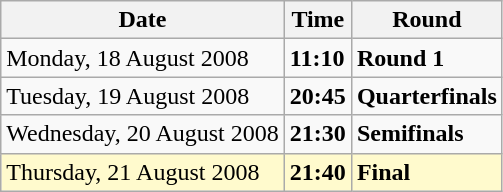<table class="wikitable">
<tr>
<th>Date</th>
<th>Time</th>
<th>Round</th>
</tr>
<tr>
<td>Monday, 18 August 2008</td>
<td><strong>11:10</strong></td>
<td><strong>Round 1</strong></td>
</tr>
<tr>
<td>Tuesday, 19 August 2008</td>
<td><strong>20:45</strong></td>
<td><strong>Quarterfinals</strong></td>
</tr>
<tr>
<td>Wednesday, 20 August 2008</td>
<td><strong>21:30</strong></td>
<td><strong>Semifinals</strong></td>
</tr>
<tr style=background:lemonchiffon>
<td>Thursday, 21 August 2008</td>
<td><strong>21:40</strong></td>
<td><strong>Final</strong></td>
</tr>
</table>
